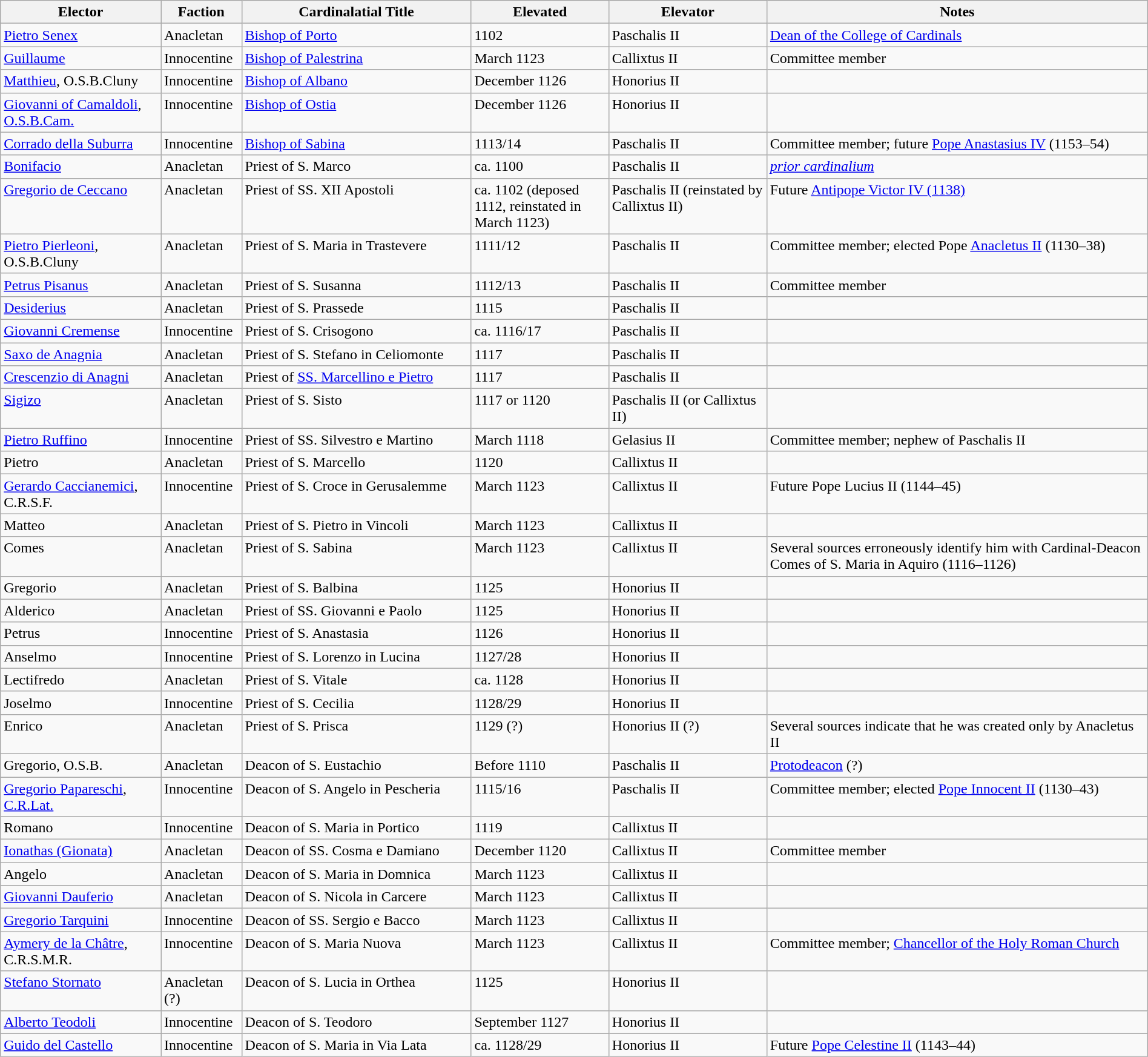<table class="wikitable sortable" style="width:100%">
<tr>
<th width="*">Elector</th>
<th width="*">Faction</th>
<th width="20%">Cardinalatial Title</th>
<th width="12%">Elevated</th>
<th width="*">Elevator</th>
<th width="*">Notes</th>
</tr>
<tr valign="top">
<td><a href='#'>Pietro Senex</a></td>
<td>Anacletan</td>
<td><a href='#'>Bishop of Porto</a></td>
<td>1102</td>
<td>Paschalis II</td>
<td><a href='#'>Dean of the College of Cardinals</a></td>
</tr>
<tr valign="top">
<td><a href='#'>Guillaume</a></td>
<td>Innocentine</td>
<td><a href='#'>Bishop of Palestrina</a></td>
<td>March 1123</td>
<td>Callixtus II</td>
<td>Committee member</td>
</tr>
<tr valign="top">
<td><a href='#'>Matthieu</a>, O.S.B.Cluny</td>
<td>Innocentine</td>
<td><a href='#'>Bishop of Albano</a></td>
<td>December 1126</td>
<td>Honorius II</td>
<td></td>
</tr>
<tr valign="top">
<td><a href='#'>Giovanni of Camaldoli</a>, <a href='#'>O.S.B.Cam.</a></td>
<td>Innocentine</td>
<td><a href='#'>Bishop of Ostia</a></td>
<td>December 1126</td>
<td>Honorius II</td>
<td></td>
</tr>
<tr valign="top">
<td><a href='#'>Corrado della Suburra</a></td>
<td>Innocentine</td>
<td><a href='#'>Bishop of Sabina</a></td>
<td>1113/14</td>
<td>Paschalis II</td>
<td>Committee member; future <a href='#'>Pope Anastasius IV</a> (1153–54)</td>
</tr>
<tr valign="top">
<td><a href='#'>Bonifacio</a></td>
<td>Anacletan</td>
<td>Priest of S. Marco</td>
<td>ca. 1100</td>
<td>Paschalis II</td>
<td><a href='#'><em>prior cardinalium</em></a></td>
</tr>
<tr valign="top">
<td><a href='#'>Gregorio de Ceccano</a></td>
<td>Anacletan</td>
<td>Priest of SS. XII Apostoli</td>
<td>ca. 1102 (deposed 1112, reinstated in March 1123)</td>
<td>Paschalis II (reinstated by Callixtus II)</td>
<td>Future <a href='#'>Antipope Victor IV (1138)</a></td>
</tr>
<tr valign="top">
<td><a href='#'>Pietro Pierleoni</a>, O.S.B.Cluny</td>
<td>Anacletan</td>
<td>Priest of S. Maria in Trastevere</td>
<td>1111/12</td>
<td>Paschalis II</td>
<td>Committee member; elected Pope <a href='#'>Anacletus II</a> (1130–38)</td>
</tr>
<tr valign="top">
<td><a href='#'>Petrus Pisanus</a></td>
<td>Anacletan</td>
<td>Priest of S. Susanna</td>
<td>1112/13</td>
<td>Paschalis II</td>
<td>Committee member</td>
</tr>
<tr valign="top">
<td><a href='#'>Desiderius</a></td>
<td>Anacletan</td>
<td>Priest of S. Prassede</td>
<td>1115</td>
<td>Paschalis II</td>
<td></td>
</tr>
<tr valign="top">
<td><a href='#'>Giovanni Cremense</a></td>
<td>Innocentine</td>
<td>Priest of S. Crisogono</td>
<td>ca. 1116/17</td>
<td>Paschalis II</td>
<td></td>
</tr>
<tr valign="top">
<td><a href='#'>Saxo de Anagnia</a></td>
<td>Anacletan</td>
<td>Priest of S. Stefano in Celiomonte</td>
<td>1117</td>
<td>Paschalis II</td>
<td></td>
</tr>
<tr valign="top">
<td><a href='#'>Crescenzio di Anagni</a></td>
<td>Anacletan</td>
<td>Priest of <a href='#'>SS. Marcellino e Pietro</a></td>
<td>1117</td>
<td>Paschalis II</td>
<td></td>
</tr>
<tr valign="top">
<td><a href='#'>Sigizo</a></td>
<td>Anacletan</td>
<td>Priest of S. Sisto</td>
<td>1117 or 1120</td>
<td>Paschalis II (or Callixtus II)</td>
<td></td>
</tr>
<tr valign="top">
<td><a href='#'>Pietro Ruffino</a></td>
<td>Innocentine</td>
<td>Priest of SS. Silvestro e Martino</td>
<td>March 1118</td>
<td>Gelasius II</td>
<td>Committee member; nephew of Paschalis II</td>
</tr>
<tr valign="top">
<td>Pietro</td>
<td>Anacletan</td>
<td>Priest of S. Marcello</td>
<td>1120</td>
<td>Callixtus II</td>
<td></td>
</tr>
<tr valign="top">
<td><a href='#'>Gerardo Caccianemici</a>, C.R.S.F.</td>
<td>Innocentine</td>
<td>Priest of S. Croce in Gerusalemme</td>
<td>March 1123</td>
<td>Callixtus II</td>
<td>Future Pope Lucius II (1144–45)</td>
</tr>
<tr valign="top">
<td>Matteo</td>
<td>Anacletan</td>
<td>Priest of S. Pietro in Vincoli</td>
<td>March 1123</td>
<td>Callixtus II</td>
<td></td>
</tr>
<tr valign="top">
<td>Comes</td>
<td>Anacletan</td>
<td>Priest of S. Sabina</td>
<td>March 1123</td>
<td>Callixtus II</td>
<td>Several sources erroneously identify him with Cardinal-Deacon Comes of S. Maria in Aquiro (1116–1126)</td>
</tr>
<tr valign="top">
<td>Gregorio</td>
<td>Anacletan</td>
<td>Priest of S. Balbina</td>
<td>1125</td>
<td>Honorius II</td>
<td></td>
</tr>
<tr valign="top">
<td>Alderico</td>
<td>Anacletan</td>
<td>Priest of SS. Giovanni e Paolo</td>
<td>1125</td>
<td>Honorius II</td>
<td></td>
</tr>
<tr valign="top">
<td>Petrus</td>
<td>Innocentine</td>
<td>Priest of S. Anastasia</td>
<td>1126</td>
<td>Honorius II</td>
<td></td>
</tr>
<tr valign="top">
<td>Anselmo</td>
<td>Innocentine</td>
<td>Priest of S. Lorenzo in Lucina</td>
<td>1127/28</td>
<td>Honorius II</td>
<td></td>
</tr>
<tr valign="top">
<td>Lectifredo</td>
<td>Anacletan</td>
<td>Priest of S. Vitale</td>
<td>ca. 1128</td>
<td>Honorius II</td>
<td></td>
</tr>
<tr valign="top">
<td>Joselmo</td>
<td>Innocentine</td>
<td>Priest of S. Cecilia</td>
<td>1128/29</td>
<td>Honorius II</td>
<td></td>
</tr>
<tr valign="top">
<td>Enrico</td>
<td>Anacletan</td>
<td>Priest of S. Prisca</td>
<td>1129 (?)</td>
<td>Honorius II (?)</td>
<td>Several sources indicate that he was created only by Anacletus II</td>
</tr>
<tr valign="top">
<td>Gregorio, O.S.B.</td>
<td>Anacletan</td>
<td>Deacon of S. Eustachio</td>
<td>Before 1110</td>
<td>Paschalis II</td>
<td><a href='#'>Protodeacon</a> (?)</td>
</tr>
<tr valign="top">
<td><a href='#'>Gregorio Papareschi</a>, <a href='#'>C.R.Lat.</a></td>
<td>Innocentine</td>
<td>Deacon of S. Angelo in Pescheria</td>
<td>1115/16</td>
<td>Paschalis II</td>
<td>Committee member; elected <a href='#'>Pope Innocent II</a> (1130–43)</td>
</tr>
<tr valign="top">
<td>Romano</td>
<td>Innocentine</td>
<td>Deacon of S. Maria in Portico</td>
<td>1119</td>
<td>Callixtus II</td>
<td></td>
</tr>
<tr valign="top">
<td><a href='#'>Ionathas (Gionata)</a></td>
<td>Anacletan</td>
<td>Deacon of SS. Cosma e Damiano</td>
<td>December 1120</td>
<td>Callixtus II</td>
<td>Committee member</td>
</tr>
<tr valign="top">
<td>Angelo</td>
<td>Anacletan</td>
<td>Deacon of S. Maria in Domnica</td>
<td>March 1123</td>
<td>Callixtus II</td>
<td></td>
</tr>
<tr valign="top">
<td><a href='#'>Giovanni Dauferio</a></td>
<td>Anacletan</td>
<td>Deacon of S. Nicola in Carcere</td>
<td>March 1123</td>
<td>Callixtus II</td>
<td></td>
</tr>
<tr valign="top">
<td><a href='#'>Gregorio Tarquini</a></td>
<td>Innocentine</td>
<td>Deacon of SS. Sergio e Bacco</td>
<td>March 1123</td>
<td>Callixtus II</td>
<td></td>
</tr>
<tr valign="top">
<td><a href='#'>Aymery de la Châtre</a>, C.R.S.M.R.</td>
<td>Innocentine</td>
<td>Deacon of S. Maria Nuova</td>
<td>March 1123</td>
<td>Callixtus II</td>
<td>Committee member; <a href='#'>Chancellor of the Holy Roman Church</a></td>
</tr>
<tr valign="top">
<td><a href='#'>Stefano Stornato</a></td>
<td>Anacletan (?)</td>
<td>Deacon of S. Lucia in Orthea</td>
<td>1125</td>
<td>Honorius II</td>
<td></td>
</tr>
<tr valign="top">
<td><a href='#'>Alberto Teodoli</a></td>
<td>Innocentine</td>
<td>Deacon of S. Teodoro</td>
<td>September 1127</td>
<td>Honorius II</td>
<td></td>
</tr>
<tr valign="top">
<td><a href='#'>Guido del Castello</a></td>
<td>Innocentine</td>
<td>Deacon of S. Maria in Via Lata</td>
<td>ca. 1128/29</td>
<td>Honorius II</td>
<td>Future <a href='#'>Pope Celestine II</a> (1143–44)</td>
</tr>
</table>
